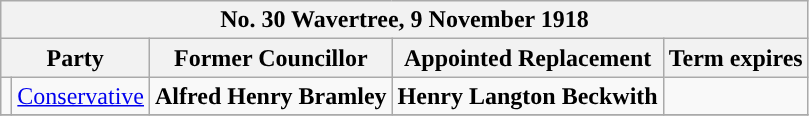<table class="wikitable">
<tr>
<th colspan="5"><strong>No. 30 Wavertree, 9 November 1918</strong></th>
</tr>
<tr>
<th colspan="2">Party</th>
<th>Former Councillor</th>
<th>Appointed Replacement</th>
<th>Term expires</th>
</tr>
<tr>
<td style="background-color:"></td>
<td><a href='#'>Conservative</a></td>
<td><strong>Alfred Henry Bramley</strong></td>
<td><strong>Henry Langton Beckwith</strong></td>
<td></td>
</tr>
<tr>
</tr>
</table>
